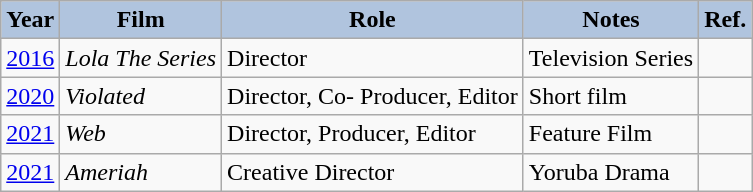<table class="wikitable">
<tr>
<th style="background:#B0C4DE;">Year</th>
<th style="background:#B0C4DE;">Film</th>
<th style="background:#B0C4DE;">Role</th>
<th style="background:#B0C4DE;">Notes</th>
<th style="background:#B0C4DE;">Ref.</th>
</tr>
<tr>
<td><a href='#'>2016</a></td>
<td><em>Lola The Series</em></td>
<td>Director</td>
<td>Television Series</td>
<td></td>
</tr>
<tr>
<td><a href='#'>2020</a></td>
<td><em>Violated</em></td>
<td>Director, Co- Producer, Editor</td>
<td>Short film</td>
<td></td>
</tr>
<tr>
<td><a href='#'>2021</a></td>
<td><em>Web</em></td>
<td>Director, Producer, Editor</td>
<td>Feature Film</td>
<td></td>
</tr>
<tr>
<td><a href='#'>2021</a></td>
<td><em>Ameriah</em></td>
<td>Creative Director</td>
<td>Yoruba Drama</td>
<td></td>
</tr>
</table>
